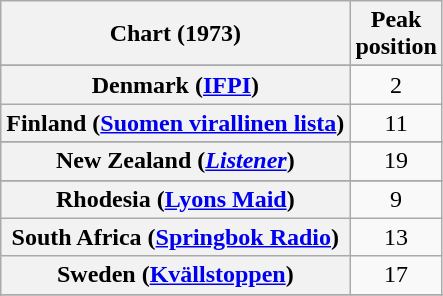<table class="wikitable sortable plainrowheaders" style="text-align:center">
<tr>
<th>Chart (1973)</th>
<th>Peak<br>position</th>
</tr>
<tr>
</tr>
<tr>
</tr>
<tr>
</tr>
<tr>
<th scope="row">Denmark (<a href='#'>IFPI</a>)</th>
<td>2</td>
</tr>
<tr>
<th scope="row">Finland (<a href='#'>Suomen virallinen lista</a>)</th>
<td>11</td>
</tr>
<tr>
</tr>
<tr>
</tr>
<tr>
<th scope="row">New Zealand (<em><a href='#'>Listener</a></em>)</th>
<td>19</td>
</tr>
<tr>
</tr>
<tr>
<th scope="row">Rhodesia (<a href='#'>Lyons Maid</a>)</th>
<td>9</td>
</tr>
<tr>
<th scope="row">South Africa (<a href='#'>Springbok Radio</a>)</th>
<td>13</td>
</tr>
<tr>
<th scope="row">Sweden (<a href='#'>Kvällstoppen</a>)</th>
<td style="text-align:center;">17</td>
</tr>
<tr>
</tr>
<tr>
</tr>
</table>
